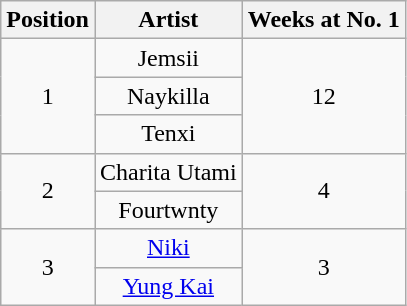<table class="wikitable plainrowheaders" style="text-align:center;">
<tr>
<th scope="col">Position</th>
<th scope="col">Artist</th>
<th scope="col">Weeks at No. 1</th>
</tr>
<tr>
<td rowspan="3">1</td>
<td>Jemsii</td>
<td rowspan="3">12</td>
</tr>
<tr>
<td>Naykilla</td>
</tr>
<tr>
<td>Tenxi</td>
</tr>
<tr>
<td rowspan="2">2</td>
<td>Charita Utami</td>
<td rowspan="2">4</td>
</tr>
<tr>
<td>Fourtwnty</td>
</tr>
<tr>
<td rowspan="2">3</td>
<td><a href='#'>Niki</a></td>
<td rowspan="2">3</td>
</tr>
<tr>
<td><a href='#'>Yung Kai</a></td>
</tr>
</table>
